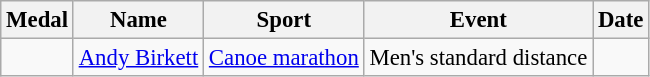<table class="wikitable sortable" style="font-size: 95%;">
<tr>
<th>Medal</th>
<th>Name</th>
<th>Sport</th>
<th>Event</th>
<th>Date</th>
</tr>
<tr>
<td></td>
<td><a href='#'>Andy Birkett</a></td>
<td><a href='#'>Canoe marathon</a></td>
<td>Men's standard distance</td>
<td></td>
</tr>
</table>
